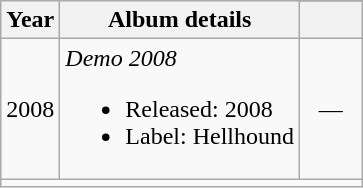<table class="wikitable">
<tr>
<th rowspan="2">Year</th>
<th rowspan="2">Album details</th>
</tr>
<tr>
<th style="width:3em;font-size:75%"></th>
</tr>
<tr>
<td>2008</td>
<td><em>Demo 2008</em><br><ul><li>Released: 2008</li><li>Label: Hellhound</li></ul></td>
<td align="center">—</td>
</tr>
<tr>
<td align="center" colspan="3" style="font-size: 8pt"></td>
</tr>
</table>
